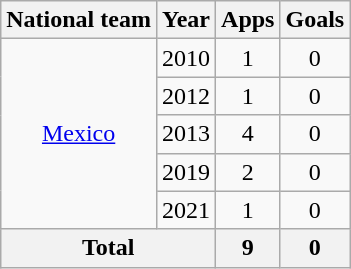<table class="wikitable" style="text-align: center;">
<tr>
<th>National team</th>
<th>Year</th>
<th>Apps</th>
<th>Goals</th>
</tr>
<tr>
<td rowspan="5" valign="center"><a href='#'>Mexico</a></td>
<td>2010</td>
<td>1</td>
<td>0</td>
</tr>
<tr>
<td>2012</td>
<td>1</td>
<td>0</td>
</tr>
<tr>
<td>2013</td>
<td>4</td>
<td>0</td>
</tr>
<tr>
<td>2019</td>
<td>2</td>
<td>0</td>
</tr>
<tr>
<td>2021</td>
<td>1</td>
<td>0</td>
</tr>
<tr>
<th colspan="2">Total</th>
<th>9</th>
<th>0</th>
</tr>
</table>
